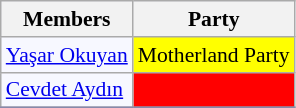<table class=wikitable style="border:1px solid #8888aa; background-color:#f7f8ff; padding:0px; font-size:90%;">
<tr>
<th>Members</th>
<th>Party</th>
</tr>
<tr>
<td><a href='#'>Yaşar Okuyan</a></td>
<td style="background: #ffff00">Motherland Party</td>
</tr>
<tr>
<td><a href='#'>Cevdet Aydın</a></td>
<td style="background: #ff0000"></td>
</tr>
<tr>
</tr>
</table>
